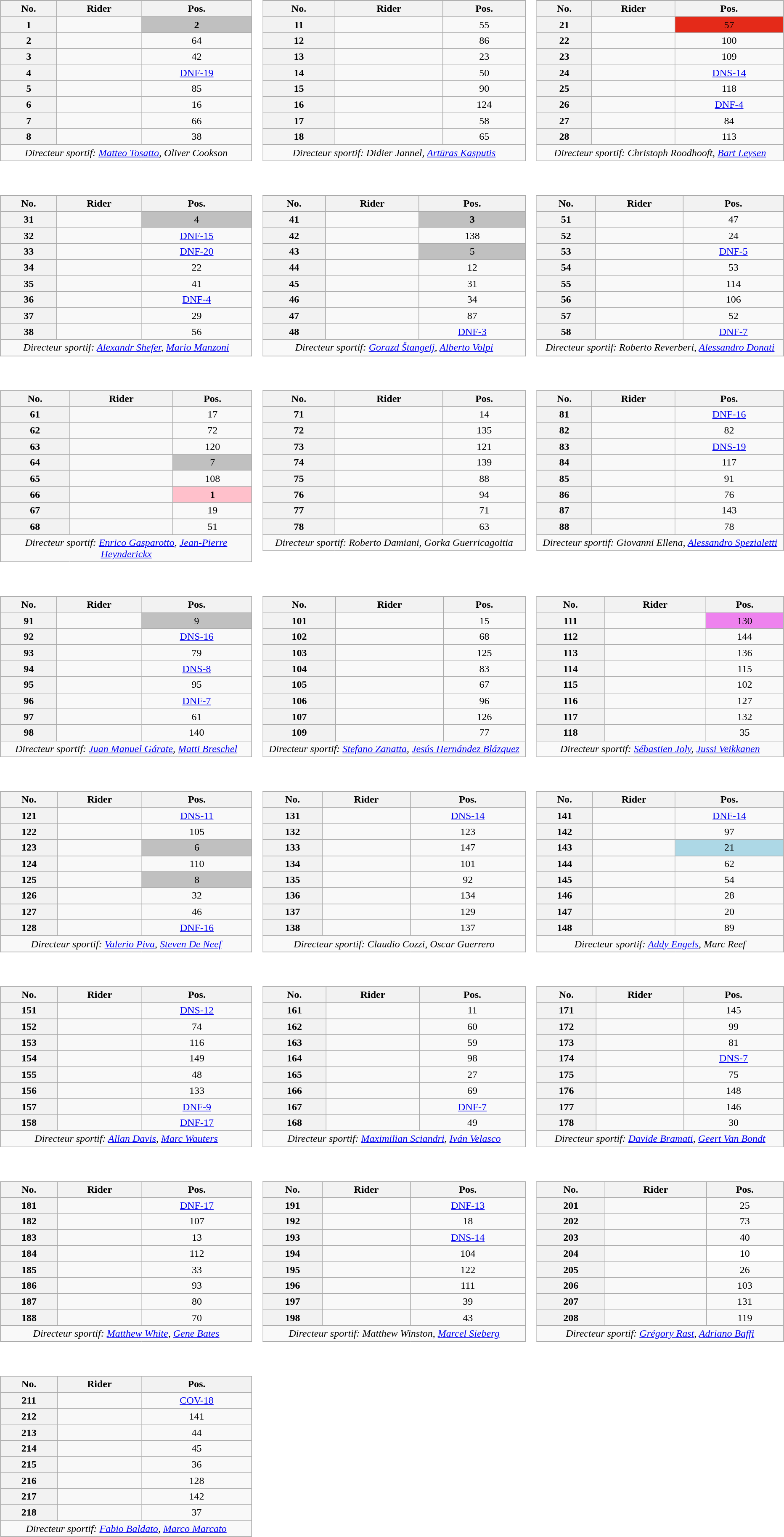<table>
<tr valign="top">
<td style="width:33%;"><br><table class="wikitable plainrowheaders" style="text-align:center; width:97%">
<tr>
</tr>
<tr style="text-align:center;">
<th scope="col">No.</th>
<th scope="col">Rider</th>
<th scope="col">Pos.</th>
</tr>
<tr>
<th scope="row" style="text-align:center;">1</th>
<td style="text-align:left;"></td>
<td style="text-align:center; background:silver; "><strong>2</strong></td>
</tr>
<tr>
<th scope="row" style="text-align:center;">2</th>
<td style="text-align:left;"></td>
<td>64</td>
</tr>
<tr>
<th scope="row" style="text-align:center;">3</th>
<td style="text-align:left;"></td>
<td>42</td>
</tr>
<tr>
<th scope="row" style="text-align:center;">4</th>
<td style="text-align:left;"></td>
<td><a href='#'>DNF-19</a></td>
</tr>
<tr>
<th scope="row" style="text-align:center;">5</th>
<td style="text-align:left;"></td>
<td>85</td>
</tr>
<tr>
<th scope="row" style="text-align:center;">6</th>
<td style="text-align:left;"></td>
<td>16</td>
</tr>
<tr>
<th scope="row" style="text-align:center;">7</th>
<td style="text-align:left;"></td>
<td>66</td>
</tr>
<tr>
<th scope="row" style="text-align:center;">8</th>
<td style="text-align:left;"></td>
<td>38</td>
</tr>
<tr align=center>
<td colspan="3"><em>Directeur sportif: <a href='#'>Matteo Tosatto</a>, Oliver Cookson</em></td>
</tr>
</table>
</td>
<td><br><table class="wikitable plainrowheaders" style="text-align:center; width:97%">
<tr>
</tr>
<tr style="text-align:center;">
<th scope="col">No.</th>
<th scope="col">Rider</th>
<th scope="col">Pos.</th>
</tr>
<tr>
<th scope="row" style="text-align:center;">11</th>
<td style="text-align:left;"></td>
<td>55</td>
</tr>
<tr>
<th scope="row" style="text-align:center;">12</th>
<td style="text-align:left;"></td>
<td>86</td>
</tr>
<tr>
<th scope="row" style="text-align:center;">13</th>
<td style="text-align:left;"></td>
<td>23</td>
</tr>
<tr>
<th scope="row" style="text-align:center;">14</th>
<td style="text-align:left;"></td>
<td>50</td>
</tr>
<tr>
<th scope="row" style="text-align:center;">15</th>
<td style="text-align:left;"></td>
<td>90</td>
</tr>
<tr>
<th scope="row" style="text-align:center;">16</th>
<td style="text-align:left;"></td>
<td>124</td>
</tr>
<tr>
<th scope="row" style="text-align:center;">17</th>
<td style="text-align:left;"></td>
<td>58</td>
</tr>
<tr>
<th scope="row" style="text-align:center;">18</th>
<td style="text-align:left;"></td>
<td>65</td>
</tr>
<tr align=center>
<td colspan="3"><em>Directeur sportif: Didier Jannel, <a href='#'>Artūras Kasputis</a></em></td>
</tr>
</table>
</td>
<td><br><table class="wikitable plainrowheaders" style="text-align:center; width:97%">
<tr>
</tr>
<tr style="text-align:center;">
<th scope="col">No.</th>
<th scope="col">Rider</th>
<th scope="col">Pos.</th>
</tr>
<tr>
<th scope="row" style="text-align:center;">21</th>
<td style="text-align:left;"> </td>
<td style="text-align:center; background:#E42A19;">57</td>
</tr>
<tr>
<th scope="row" style="text-align:center;">22</th>
<td style="text-align:left;"></td>
<td>100</td>
</tr>
<tr>
<th scope="row" style="text-align:center;">23</th>
<td style="text-align:left;"></td>
<td>109</td>
</tr>
<tr>
<th scope="row" style="text-align:center;">24</th>
<td style="text-align:left;"></td>
<td><a href='#'>DNS-14</a></td>
</tr>
<tr>
<th scope="row" style="text-align:center;">25</th>
<td style="text-align:left;"></td>
<td>118</td>
</tr>
<tr>
<th scope="row" style="text-align:center;">26</th>
<td style="text-align:left;"></td>
<td><a href='#'>DNF-4</a></td>
</tr>
<tr>
<th scope="row" style="text-align:center;">27</th>
<td style="text-align:left;"></td>
<td>84</td>
</tr>
<tr>
<th scope="row" style="text-align:center;">28</th>
<td style="text-align:left;"></td>
<td>113</td>
</tr>
<tr align=center>
<td colspan="3"><em>Directeur sportif: Christoph Roodhooft, <a href='#'>Bart Leysen</a></em></td>
</tr>
</table>
</td>
<td></td>
</tr>
<tr valign="top">
<td style="width:33%;"><br><table class="wikitable plainrowheaders" style="text-align:center; width:97%">
<tr>
</tr>
<tr style="text-align:center;">
<th scope="col">No.</th>
<th scope="col">Rider</th>
<th scope="col">Pos.</th>
</tr>
<tr>
<th scope="row" style="text-align:center;">31</th>
<td style="text-align:left;"></td>
<td style="text-align:center; background:silver;">4</td>
</tr>
<tr>
<th scope="row" style="text-align:center;">32</th>
<td style="text-align:left;"></td>
<td><a href='#'>DNF-15</a></td>
</tr>
<tr>
<th scope="row" style="text-align:center;">33</th>
<td style="text-align:left;"></td>
<td><a href='#'>DNF-20</a></td>
</tr>
<tr>
<th scope="row" style="text-align:center;">34</th>
<td style="text-align:left;"></td>
<td>22</td>
</tr>
<tr>
<th scope="row" style="text-align:center;">35</th>
<td style="text-align:left;"></td>
<td>41</td>
</tr>
<tr>
<th scope="row" style="text-align:center;">36</th>
<td style="text-align:left;"></td>
<td><a href='#'>DNF-4</a></td>
</tr>
<tr>
<th scope="row" style="text-align:center;">37</th>
<td style="text-align:left;"></td>
<td>29</td>
</tr>
<tr>
<th scope="row" style="text-align:center;">38</th>
<td style="text-align:left;"></td>
<td>56</td>
</tr>
<tr align=center>
<td colspan="3"><em>Directeur sportif: <a href='#'>Alexandr Shefer</a>, <a href='#'>Mario Manzoni</a></em></td>
</tr>
</table>
</td>
<td><br><table class="wikitable plainrowheaders" style="text-align:center; width:97%">
<tr>
</tr>
<tr style="text-align:center;">
<th scope="col">No.</th>
<th scope="col">Rider</th>
<th scope="col">Pos.</th>
</tr>
<tr>
<th scope="row" style="text-align:center;">41</th>
<td style="text-align:left;"></td>
<td style="text-align:center; background:silver;"><strong>3</strong></td>
</tr>
<tr>
<th scope="row" style="text-align:center;">42</th>
<td style="text-align:left;"></td>
<td>138</td>
</tr>
<tr>
<th scope="row" style="text-align:center;">43</th>
<td style="text-align:left;"></td>
<td style="text-align:center; background:silver;">5</td>
</tr>
<tr>
<th scope="row" style="text-align:center;">44</th>
<td style="text-align:left;"></td>
<td>12</td>
</tr>
<tr>
<th scope="row" style="text-align:center;">45</th>
<td style="text-align:left;"></td>
<td>31</td>
</tr>
<tr>
<th scope="row" style="text-align:center;">46</th>
<td style="text-align:left;"></td>
<td>34</td>
</tr>
<tr>
<th scope="row" style="text-align:center;">47</th>
<td style="text-align:left;"></td>
<td>87</td>
</tr>
<tr>
<th scope="row" style="text-align:center;">48</th>
<td style="text-align:left;"></td>
<td><a href='#'>DNF-3</a></td>
</tr>
<tr align=center>
<td colspan="3"><em>Directeur sportif: <a href='#'>Gorazd Štangelj</a>, <a href='#'>Alberto Volpi</a></em></td>
</tr>
</table>
</td>
<td><br><table class="wikitable plainrowheaders" style="text-align:center; width:97%">
<tr>
</tr>
<tr style="text-align:center;">
<th scope="col">No.</th>
<th scope="col">Rider</th>
<th scope="col">Pos.</th>
</tr>
<tr>
<th scope="row" style="text-align:center;">51</th>
<td style="text-align:left;"></td>
<td>47</td>
</tr>
<tr>
<th scope="row" style="text-align:center;">52</th>
<td style="text-align:left;"></td>
<td>24</td>
</tr>
<tr>
<th scope="row" style="text-align:center;">53</th>
<td style="text-align:left;"></td>
<td><a href='#'>DNF-5</a></td>
</tr>
<tr>
<th scope="row" style="text-align:center;">54</th>
<td style="text-align:left;"></td>
<td>53</td>
</tr>
<tr>
<th scope="row" style="text-align:center;">55</th>
<td style="text-align:left;"></td>
<td>114</td>
</tr>
<tr>
<th scope="row" style="text-align:center;">56</th>
<td style="text-align:left;"></td>
<td>106</td>
</tr>
<tr>
<th scope="row" style="text-align:center;">57</th>
<td style="text-align:left;"></td>
<td>52</td>
</tr>
<tr>
<th scope="row" style="text-align:center;">58</th>
<td style="text-align:left;"></td>
<td><a href='#'>DNF-7</a></td>
</tr>
<tr align=center>
<td colspan="3"><em>Directeur sportif: Roberto Reverberi, <a href='#'>Alessandro Donati</a></em></td>
</tr>
</table>
</td>
<td></td>
</tr>
<tr valign="top">
<td style="width:33%;"><br><table class="wikitable plainrowheaders" style="text-align:center; width:97%">
<tr>
</tr>
<tr style="text-align:center;">
<th scope="col">No.</th>
<th scope="col">Rider</th>
<th scope="col">Pos.</th>
</tr>
<tr>
<th scope="row" style="text-align:center;">61</th>
<td style="text-align:left;"></td>
<td>17</td>
</tr>
<tr>
<th scope="row" style="text-align:center;">62</th>
<td style="text-align:left;"></td>
<td>72</td>
</tr>
<tr>
<th scope="row" style="text-align:center;">63</th>
<td style="text-align:left;"></td>
<td>120</td>
</tr>
<tr>
<th scope="row" style="text-align:center;">64</th>
<td style="text-align:left;"></td>
<td style="text-align:center; background:silver;">7</td>
</tr>
<tr>
<th scope="row" style="text-align:center;">65</th>
<td style="text-align:left;"></td>
<td>108</td>
</tr>
<tr>
<th scope="row" style="text-align:center;">66</th>
<td style="text-align:left;"> </td>
<td style="text-align:center; background:pink;"><strong>1</strong></td>
</tr>
<tr>
<th scope="row" style="text-align:center;">67</th>
<td style="text-align:left;"></td>
<td>19</td>
</tr>
<tr>
<th scope="row" style="text-align:center;">68</th>
<td style="text-align:left;"></td>
<td>51</td>
</tr>
<tr align=center>
<td colspan="3"><em>Directeur sportif: <a href='#'>Enrico Gasparotto</a>, <a href='#'>Jean-Pierre Heynderickx</a></em></td>
</tr>
</table>
</td>
<td><br><table class="wikitable plainrowheaders" style="text-align:center; width:97%">
<tr>
</tr>
<tr style="text-align:center;">
<th scope="col">No.</th>
<th scope="col">Rider</th>
<th scope="col">Pos.</th>
</tr>
<tr>
<th scope="row" style="text-align:center;">71</th>
<td style="text-align:left;"></td>
<td>14</td>
</tr>
<tr>
<th scope="row" style="text-align:center;">72</th>
<td style="text-align:left;"></td>
<td>135</td>
</tr>
<tr>
<th scope="row" style="text-align:center;">73</th>
<td style="text-align:left;"></td>
<td>121</td>
</tr>
<tr>
<th scope="row" style="text-align:center;">74</th>
<td style="text-align:left;"></td>
<td>139</td>
</tr>
<tr>
<th scope="row" style="text-align:center;">75</th>
<td style="text-align:left;"></td>
<td>88</td>
</tr>
<tr>
<th scope="row" style="text-align:center;">76</th>
<td style="text-align:left;"></td>
<td>94</td>
</tr>
<tr>
<th scope="row" style="text-align:center;">77</th>
<td style="text-align:left;"></td>
<td>71</td>
</tr>
<tr>
<th scope="row" style="text-align:center;">78</th>
<td style="text-align:left;"></td>
<td>63</td>
</tr>
<tr align=center>
<td colspan="3"><em>Directeur sportif: Roberto Damiani, Gorka Guerricagoitia</em></td>
</tr>
</table>
</td>
<td><br><table class="wikitable plainrowheaders" style="text-align:center; width:97%">
<tr>
</tr>
<tr style="text-align:center;">
<th scope="col">No.</th>
<th scope="col">Rider</th>
<th scope="col">Pos.</th>
</tr>
<tr>
<th scope="row" style="text-align:center;">81</th>
<td style="text-align:left;"></td>
<td><a href='#'>DNF-16</a></td>
</tr>
<tr>
<th scope="row" style="text-align:center;">82</th>
<td style="text-align:left;"></td>
<td>82</td>
</tr>
<tr>
<th scope="row" style="text-align:center;">83</th>
<td style="text-align:left;"></td>
<td><a href='#'>DNS-19</a></td>
</tr>
<tr>
<th scope="row" style="text-align:center;">84</th>
<td style="text-align:left;"></td>
<td>117</td>
</tr>
<tr>
<th scope="row" style="text-align:center;">85</th>
<td style="text-align:left;"></td>
<td>91</td>
</tr>
<tr>
<th scope="row" style="text-align:center;">86</th>
<td style="text-align:left;"></td>
<td>76</td>
</tr>
<tr>
<th scope="row" style="text-align:center;">87</th>
<td style="text-align:left;"></td>
<td>143</td>
</tr>
<tr>
<th scope="row" style="text-align:center;">88</th>
<td style="text-align:left;"></td>
<td>78</td>
</tr>
<tr align=center>
<td colspan="3"><em>Directeur sportif: Giovanni Ellena, <a href='#'>Alessandro Spezialetti</a></em></td>
</tr>
</table>
</td>
<td></td>
</tr>
<tr valign="top">
<td style="width:33%;"><br><table class="wikitable plainrowheaders" style="text-align:center; width:97%">
<tr>
</tr>
<tr style="text-align:center;">
<th scope="col">No.</th>
<th scope="col">Rider</th>
<th scope="col">Pos.</th>
</tr>
<tr>
<th scope="row" style="text-align:center;">91</th>
<td style="text-align:left;"></td>
<td style="text-align:center; background:silver;">9</td>
</tr>
<tr>
<th scope="row" style="text-align:center;">92</th>
<td style="text-align:left;"></td>
<td><a href='#'>DNS-16</a></td>
</tr>
<tr>
<th scope="row" style="text-align:center;">93</th>
<td style="text-align:left;"></td>
<td>79</td>
</tr>
<tr>
<th scope="row" style="text-align:center;">94</th>
<td style="text-align:left;"></td>
<td><a href='#'>DNS-8</a></td>
</tr>
<tr>
<th scope="row" style="text-align:center;">95</th>
<td style="text-align:left;"></td>
<td>95</td>
</tr>
<tr>
<th scope="row" style="text-align:center;">96</th>
<td style="text-align:left;"></td>
<td><a href='#'>DNF-7</a></td>
</tr>
<tr>
<th scope="row" style="text-align:center;">97</th>
<td style="text-align:left;"></td>
<td>61</td>
</tr>
<tr>
<th scope="row" style="text-align:center;">98</th>
<td style="text-align:left;"></td>
<td>140</td>
</tr>
<tr align=center>
<td colspan="3"><em>Directeur sportif: <a href='#'>Juan Manuel Gárate</a>, <a href='#'>Matti Breschel</a></em></td>
</tr>
</table>
</td>
<td><br><table class="wikitable plainrowheaders" style="text-align:center; width:97%">
<tr>
</tr>
<tr style="text-align:center;">
<th scope="col">No.</th>
<th scope="col">Rider</th>
<th scope="col">Pos.</th>
</tr>
<tr>
<th scope="row" style="text-align:center;">101</th>
<td style="text-align:left;"></td>
<td>15</td>
</tr>
<tr>
<th scope="row" style="text-align:center;">102</th>
<td style="text-align:left;"></td>
<td>68</td>
</tr>
<tr>
<th scope="row" style="text-align:center;">103</th>
<td style="text-align:left;"></td>
<td>125</td>
</tr>
<tr>
<th scope="row" style="text-align:center;">104</th>
<td style="text-align:left;"></td>
<td>83</td>
</tr>
<tr>
<th scope="row" style="text-align:center;">105</th>
<td style="text-align:left;"></td>
<td>67</td>
</tr>
<tr>
<th scope="row" style="text-align:center;">106</th>
<td style="text-align:left;"></td>
<td>96</td>
</tr>
<tr>
<th scope="row" style="text-align:center;">107</th>
<td style="text-align:left;"></td>
<td>126</td>
</tr>
<tr>
<th scope="row" style="text-align:center;">109</th>
<td style="text-align:left;"></td>
<td>77</td>
</tr>
<tr align=center>
<td colspan="3"><em>Directeur sportif: <a href='#'>Stefano Zanatta</a>, <a href='#'>Jesús Hernández Blázquez</a></em></td>
</tr>
</table>
</td>
<td><br><table class="wikitable plainrowheaders" style="text-align:center; width:97%">
<tr>
</tr>
<tr style="text-align:center;">
<th scope="col">No.</th>
<th scope="col">Rider</th>
<th scope="col">Pos.</th>
</tr>
<tr>
<th scope="row" style="text-align:center;">111</th>
<td style="text-align:left;"> </td>
<td style="text-align:center; background:violet;">130</td>
</tr>
<tr>
<th scope="row" style="text-align:center;">112</th>
<td style="text-align:left;"></td>
<td>144</td>
</tr>
<tr>
<th scope="row" style="text-align:center;">113</th>
<td style="text-align:left;"></td>
<td>136</td>
</tr>
<tr>
<th scope="row" style="text-align:center;">114</th>
<td style="text-align:left;"></td>
<td>115</td>
</tr>
<tr>
<th scope="row" style="text-align:center;">115</th>
<td style="text-align:left;"></td>
<td>102</td>
</tr>
<tr>
<th scope="row" style="text-align:center;">116</th>
<td style="text-align:left;"></td>
<td>127</td>
</tr>
<tr>
<th scope="row" style="text-align:center;">117</th>
<td style="text-align:left;"></td>
<td>132</td>
</tr>
<tr>
<th scope="row" style="text-align:center;">118</th>
<td style="text-align:left;"></td>
<td>35</td>
</tr>
<tr align=center>
<td colspan="3"><em>Directeur sportif: <a href='#'>Sébastien Joly</a>, <a href='#'>Jussi Veikkanen</a></em></td>
</tr>
</table>
</td>
<td></td>
</tr>
<tr valign="top">
<td style="width:33%;"><br><table class="wikitable plainrowheaders" style="text-align:center; width:97%">
<tr>
</tr>
<tr style="text-align:center;">
<th scope="col">No.</th>
<th scope="col">Rider</th>
<th scope="col">Pos.</th>
</tr>
<tr>
<th scope="row" style="text-align:center;">121</th>
<td style="text-align:left;"></td>
<td><a href='#'>DNS-11</a></td>
</tr>
<tr>
<th scope="row" style="text-align:center;">122</th>
<td style="text-align:left;"></td>
<td>105</td>
</tr>
<tr>
<th scope="row" style="text-align:center;">123</th>
<td style="text-align:left;"></td>
<td style="text-align:center; background:silver;">6</td>
</tr>
<tr>
<th scope="row" style="text-align:center;">124</th>
<td style="text-align:left;"></td>
<td>110</td>
</tr>
<tr>
<th scope="row" style="text-align:center;">125</th>
<td style="text-align:left;"></td>
<td style="text-align:center; background:silver;">8</td>
</tr>
<tr>
<th scope="row" style="text-align:center;">126</th>
<td style="text-align:left;"></td>
<td>32</td>
</tr>
<tr>
<th scope="row" style="text-align:center;">127</th>
<td style="text-align:left;"></td>
<td>46</td>
</tr>
<tr>
<th scope="row" style="text-align:center;">128</th>
<td style="text-align:left;"></td>
<td><a href='#'>DNF-16</a></td>
</tr>
<tr align=center>
<td colspan="3"><em>Directeur sportif: <a href='#'>Valerio Piva</a>, <a href='#'>Steven De Neef</a></em></td>
</tr>
</table>
</td>
<td><br><table class="wikitable plainrowheaders" style="text-align:center; width:97%">
<tr>
</tr>
<tr style="text-align:center;">
<th scope="col">No.</th>
<th scope="col">Rider</th>
<th scope="col">Pos.</th>
</tr>
<tr>
<th scope="row" style="text-align:center;">131</th>
<td style="text-align:left;"></td>
<td><a href='#'>DNS-14</a></td>
</tr>
<tr>
<th scope="row" style="text-align:center;">132</th>
<td style="text-align:left;"></td>
<td>123</td>
</tr>
<tr>
<th scope="row" style="text-align:center;">133</th>
<td style="text-align:left;"></td>
<td>147</td>
</tr>
<tr>
<th scope="row" style="text-align:center;">134</th>
<td style="text-align:left;"></td>
<td>101</td>
</tr>
<tr>
<th scope="row" style="text-align:center;">135</th>
<td style="text-align:left;"></td>
<td>92</td>
</tr>
<tr>
<th scope="row" style="text-align:center;">136</th>
<td style="text-align:left;"></td>
<td>134</td>
</tr>
<tr>
<th scope="row" style="text-align:center;">137</th>
<td style="text-align:left;"></td>
<td>129</td>
</tr>
<tr>
<th scope="row" style="text-align:center;">138</th>
<td style="text-align:left;"></td>
<td>137</td>
</tr>
<tr align=center>
<td colspan="3"><em>Directeur sportif: Claudio Cozzi, Oscar Guerrero</em></td>
</tr>
</table>
</td>
<td><br><table class="wikitable plainrowheaders" style="text-align:center; width:97%">
<tr>
</tr>
<tr style="text-align:center;">
<th scope="col">No.</th>
<th scope="col">Rider</th>
<th scope="col">Pos.</th>
</tr>
<tr>
<th scope="row" style="text-align:center;">141</th>
<td style="text-align:left;"></td>
<td><a href='#'>DNF-14</a></td>
</tr>
<tr>
<th scope="row" style="text-align:center;">142</th>
<td style="text-align:left;"></td>
<td>97</td>
</tr>
<tr>
<th scope="row" style="text-align:center;">143</th>
<td style="text-align:left;"> </td>
<td style="text-align:center; background:lightblue;">21</td>
</tr>
<tr>
<th scope="row" style="text-align:center;">144</th>
<td style="text-align:left;"></td>
<td>62</td>
</tr>
<tr>
<th scope="row" style="text-align:center;">145</th>
<td style="text-align:left;"></td>
<td>54</td>
</tr>
<tr>
<th scope="row" style="text-align:center;">146</th>
<td style="text-align:left;"></td>
<td>28</td>
</tr>
<tr>
<th scope="row" style="text-align:center;">147</th>
<td style="text-align:left;"></td>
<td>20</td>
</tr>
<tr>
<th scope="row" style="text-align:center;">148</th>
<td style="text-align:left;"></td>
<td>89</td>
</tr>
<tr align=center>
<td colspan="3"><em>Directeur sportif: <a href='#'>Addy Engels</a>, Marc Reef</em></td>
</tr>
</table>
</td>
<td></td>
</tr>
<tr valign="top">
<td style="width:33%;"><br><table class="wikitable plainrowheaders" style="text-align:center; width:97%">
<tr>
</tr>
<tr style="text-align:center;">
<th scope="col">No.</th>
<th scope="col">Rider</th>
<th scope="col">Pos.</th>
</tr>
<tr>
<th scope="row" style="text-align:center;">151</th>
<td style="text-align:left;"></td>
<td><a href='#'>DNS-12</a></td>
</tr>
<tr>
<th scope="row" style="text-align:center;">152</th>
<td style="text-align:left;"></td>
<td>74</td>
</tr>
<tr>
<th scope="row" style="text-align:center;">153</th>
<td style="text-align:left;"></td>
<td>116</td>
</tr>
<tr>
<th scope="row" style="text-align:center;">154</th>
<td style="text-align:left;"></td>
<td>149</td>
</tr>
<tr>
<th scope="row" style="text-align:center;">155</th>
<td style="text-align:left;"></td>
<td>48</td>
</tr>
<tr>
<th scope="row" style="text-align:center;">156</th>
<td style="text-align:left;"></td>
<td>133</td>
</tr>
<tr>
<th scope="row" style="text-align:center;">157</th>
<td style="text-align:left;"></td>
<td><a href='#'>DNF-9</a></td>
</tr>
<tr>
<th scope="row" style="text-align:center;">158</th>
<td style="text-align:left;"></td>
<td><a href='#'>DNF-17</a></td>
</tr>
<tr align=center>
<td colspan="3"><em>Directeur sportif: <a href='#'>Allan Davis</a>, <a href='#'>Marc Wauters</a></em></td>
</tr>
</table>
</td>
<td><br><table class="wikitable plainrowheaders" style="text-align:center; width:97%">
<tr>
</tr>
<tr style="text-align:center;">
<th scope="col">No.</th>
<th scope="col">Rider</th>
<th scope="col">Pos.</th>
</tr>
<tr>
<th scope="row" style="text-align:center;">161</th>
<td style="text-align:left;"></td>
<td>11</td>
</tr>
<tr>
<th scope="row" style="text-align:center;">162</th>
<td style="text-align:left;"></td>
<td>60</td>
</tr>
<tr>
<th scope="row" style="text-align:center;">163</th>
<td style="text-align:left;"></td>
<td>59</td>
</tr>
<tr>
<th scope="row" style="text-align:center;">164</th>
<td style="text-align:left;"></td>
<td>98</td>
</tr>
<tr>
<th scope="row" style="text-align:center;">165</th>
<td style="text-align:left;"></td>
<td>27</td>
</tr>
<tr>
<th scope="row" style="text-align:center;">166</th>
<td style="text-align:left;"></td>
<td>69</td>
</tr>
<tr>
<th scope="row" style="text-align:center;">167</th>
<td style="text-align:left;"></td>
<td><a href='#'>DNF-7</a></td>
</tr>
<tr>
<th scope="row" style="text-align:center;">168</th>
<td style="text-align:left;"></td>
<td>49</td>
</tr>
<tr align=center>
<td colspan="3"><em>Directeur sportif: <a href='#'>Maximilian Sciandri</a>, <a href='#'>Iván Velasco</a></em></td>
</tr>
</table>
</td>
<td><br><table class="wikitable plainrowheaders" style="text-align:center; width:97%">
<tr>
</tr>
<tr style="text-align:center;">
<th scope="col">No.</th>
<th scope="col">Rider</th>
<th scope="col">Pos.</th>
</tr>
<tr>
<th scope="row" style="text-align:center;">171</th>
<td style="text-align:left;"></td>
<td>145</td>
</tr>
<tr>
<th scope="row" style="text-align:center;">172</th>
<td style="text-align:left;"></td>
<td>99</td>
</tr>
<tr>
<th scope="row" style="text-align:center;">173</th>
<td style="text-align:left;"></td>
<td>81</td>
</tr>
<tr>
<th scope="row" style="text-align:center;">174</th>
<td style="text-align:left;"></td>
<td><a href='#'>DNS-7</a></td>
</tr>
<tr>
<th scope="row" style="text-align:center;">175</th>
<td style="text-align:left;"></td>
<td>75</td>
</tr>
<tr>
<th scope="row" style="text-align:center;">176</th>
<td style="text-align:left;"></td>
<td>148</td>
</tr>
<tr>
<th scope="row" style="text-align:center;">177</th>
<td style="text-align:left;"></td>
<td>146</td>
</tr>
<tr>
<th scope="row" style="text-align:center;">178</th>
<td style="text-align:left;"></td>
<td>30</td>
</tr>
<tr align=center>
<td colspan="3"><em>Directeur sportif: <a href='#'>Davide Bramati</a>, <a href='#'>Geert Van Bondt</a></em></td>
</tr>
</table>
</td>
<td></td>
</tr>
<tr valign="top">
<td style="width:33%;"><br><table class="wikitable plainrowheaders" style="text-align:center; width:97%">
<tr>
</tr>
<tr style="text-align:center;">
<th scope="col">No.</th>
<th scope="col">Rider</th>
<th scope="col">Pos.</th>
</tr>
<tr>
<th scope="row" style="text-align:center;">181</th>
<td style="text-align:left;"></td>
<td><a href='#'>DNF-17</a></td>
</tr>
<tr>
<th scope="row" style="text-align:center;">182</th>
<td style="text-align:left;"></td>
<td>107</td>
</tr>
<tr>
<th scope="row" style="text-align:center;">183</th>
<td style="text-align:left;"></td>
<td>13</td>
</tr>
<tr>
<th scope="row" style="text-align:center;">184</th>
<td style="text-align:left;"></td>
<td>112</td>
</tr>
<tr>
<th scope="row" style="text-align:center;">185</th>
<td style="text-align:left;"></td>
<td>33</td>
</tr>
<tr>
<th scope="row" style="text-align:center;">186</th>
<td style="text-align:left;"></td>
<td>93</td>
</tr>
<tr>
<th scope="row" style="text-align:center;">187</th>
<td style="text-align:left;"></td>
<td>80</td>
</tr>
<tr>
<th scope="row" style="text-align:center;">188</th>
<td style="text-align:left;"></td>
<td>70</td>
</tr>
<tr align=center>
<td colspan="3"><em>Directeur sportif: <a href='#'>Matthew White</a>, <a href='#'>Gene Bates</a></em></td>
</tr>
</table>
</td>
<td><br><table class="wikitable plainrowheaders" style="text-align:center; width:97%">
<tr>
</tr>
<tr style="text-align:center;">
<th scope="col">No.</th>
<th scope="col">Rider</th>
<th scope="col">Pos.</th>
</tr>
<tr>
<th scope="row" style="text-align:center;">191</th>
<td style="text-align:left;"></td>
<td><a href='#'>DNF-13</a></td>
</tr>
<tr>
<th scope="row" style="text-align:center;">192</th>
<td style="text-align:left;"></td>
<td>18</td>
</tr>
<tr>
<th scope="row" style="text-align:center;">193</th>
<td style="text-align:left;"></td>
<td><a href='#'>DNS-14</a></td>
</tr>
<tr>
<th scope="row" style="text-align:center;">194</th>
<td style="text-align:left;"></td>
<td>104</td>
</tr>
<tr>
<th scope="row" style="text-align:center;">195</th>
<td style="text-align:left;"></td>
<td>122</td>
</tr>
<tr>
<th scope="row" style="text-align:center;">196</th>
<td style="text-align:left;"></td>
<td>111</td>
</tr>
<tr>
<th scope="row" style="text-align:center;">197</th>
<td style="text-align:left;"></td>
<td>39</td>
</tr>
<tr>
<th scope="row" style="text-align:center;">198</th>
<td style="text-align:left;"></td>
<td>43</td>
</tr>
<tr align=center>
<td colspan="3"><em>Directeur sportif: Matthew Winston, <a href='#'>Marcel Sieberg</a></em></td>
</tr>
</table>
</td>
<td><br><table class="wikitable plainrowheaders" style="text-align:center; width:97%">
<tr>
</tr>
<tr style="text-align:center;">
<th scope="col">No.</th>
<th scope="col">Rider</th>
<th scope="col">Pos.</th>
</tr>
<tr>
<th scope="row" style="text-align:center;">201</th>
<td style="text-align:left;"></td>
<td>25</td>
</tr>
<tr>
<th scope="row" style="text-align:center;">202</th>
<td style="text-align:left;"></td>
<td>73</td>
</tr>
<tr>
<th scope="row" style="text-align:center;">203</th>
<td style="text-align:left;"></td>
<td>40</td>
</tr>
<tr>
<th scope="row" style="text-align:center;">204</th>
<td style="text-align:left;"> </td>
<td style="text-align:center; background:white;">10</td>
</tr>
<tr>
<th scope="row" style="text-align:center;">205</th>
<td style="text-align:left;"></td>
<td>26</td>
</tr>
<tr>
<th scope="row" style="text-align:center;">206</th>
<td style="text-align:left;"></td>
<td>103</td>
</tr>
<tr>
<th scope="row" style="text-align:center;">207</th>
<td style="text-align:left;"></td>
<td>131</td>
</tr>
<tr>
<th scope="row" style="text-align:center;">208</th>
<td style="text-align:left;"></td>
<td>119</td>
</tr>
<tr align=center>
<td colspan="3"><em>Directeur sportif: <a href='#'>Grégory Rast</a>, <a href='#'>Adriano Baffi</a></em></td>
</tr>
</table>
</td>
<td></td>
</tr>
<tr valign="top">
<td style="width:33%;"><br><table class="wikitable plainrowheaders" style="text-align:center; width:97%">
<tr>
</tr>
<tr style="text-align:center;">
<th scope="col">No.</th>
<th scope="col">Rider</th>
<th scope="col">Pos.</th>
</tr>
<tr>
<th scope="row" style="text-align:center;">211</th>
<td style="text-align:left;"></td>
<td><a href='#'>COV-18</a></td>
</tr>
<tr>
<th scope="row" style="text-align:center;">212</th>
<td style="text-align:left;"></td>
<td>141</td>
</tr>
<tr>
<th scope="row" style="text-align:center;">213</th>
<td style="text-align:left;"></td>
<td>44</td>
</tr>
<tr>
<th scope="row" style="text-align:center;">214</th>
<td style="text-align:left;"></td>
<td>45</td>
</tr>
<tr>
<th scope="row" style="text-align:center;">215</th>
<td style="text-align:left;"></td>
<td>36</td>
</tr>
<tr>
<th scope="row" style="text-align:center;">216</th>
<td style="text-align:left;"></td>
<td>128</td>
</tr>
<tr>
<th scope="row" style="text-align:center;">217</th>
<td style="text-align:left;"></td>
<td>142</td>
</tr>
<tr>
<th scope="row" style="text-align:center;">218</th>
<td style="text-align:left;"></td>
<td>37</td>
</tr>
<tr align=center>
<td colspan="3"><em>Directeur sportif: <a href='#'>Fabio Baldato</a>, <a href='#'>Marco Marcato</a></em></td>
</tr>
</table>
</td>
</tr>
</table>
